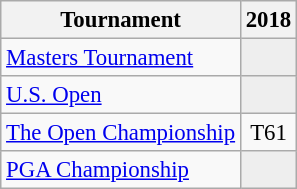<table class="wikitable" style="font-size:95%;text-align:center;">
<tr>
<th>Tournament</th>
<th>2018</th>
</tr>
<tr>
<td align=left><a href='#'>Masters Tournament</a></td>
<td style="background:#eeeeee;"></td>
</tr>
<tr>
<td align=left><a href='#'>U.S. Open</a></td>
<td style="background:#eeeeee;"></td>
</tr>
<tr>
<td align=left><a href='#'>The Open Championship</a></td>
<td>T61</td>
</tr>
<tr>
<td align=left><a href='#'>PGA Championship</a></td>
<td style="background:#eeeeee;"></td>
</tr>
</table>
